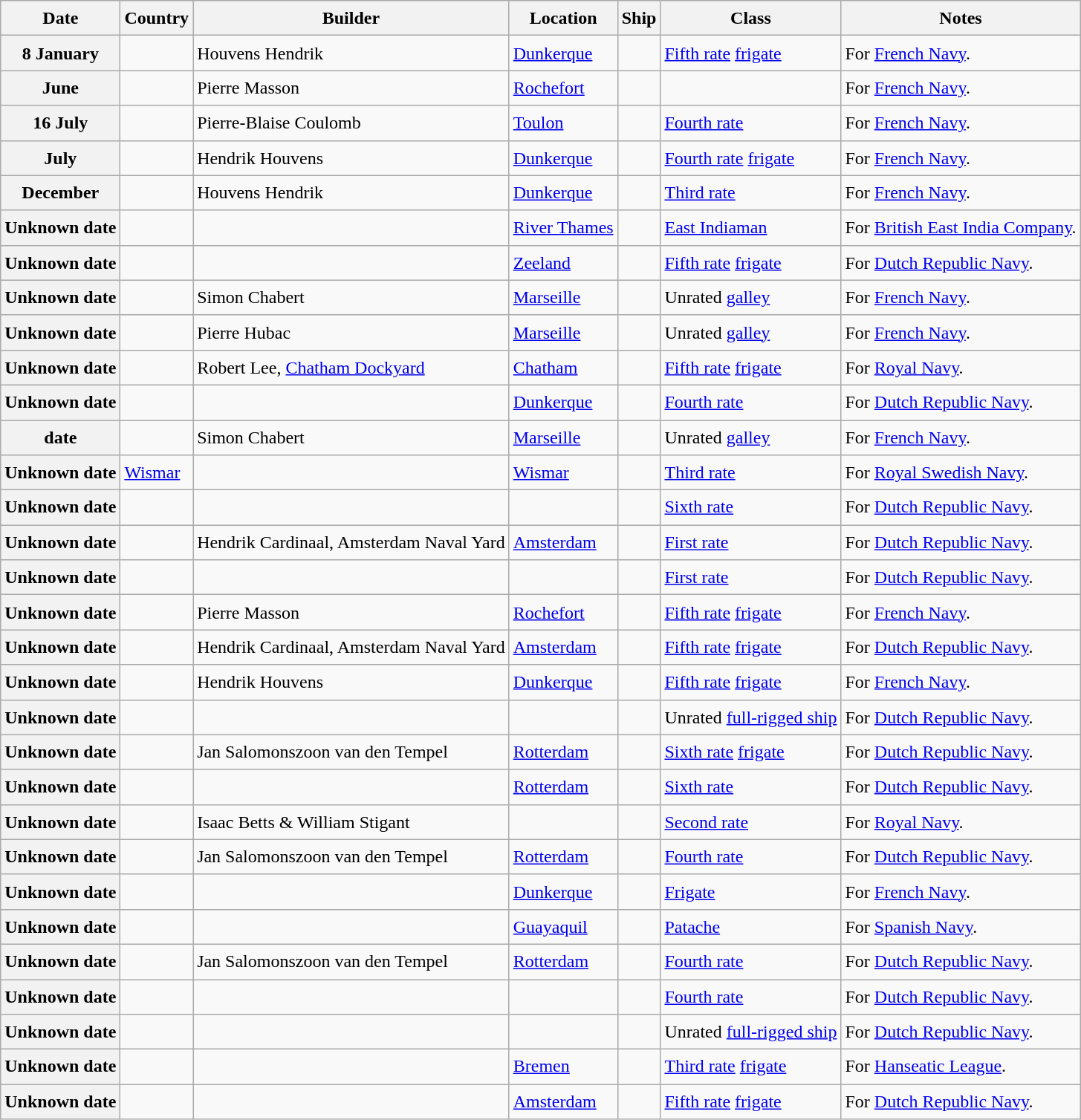<table class="wikitable sortable" style="font-size:1.00em; line-height:1.5em;">
<tr>
<th>Date</th>
<th>Country</th>
<th>Builder</th>
<th>Location</th>
<th>Ship</th>
<th>Class</th>
<th>Notes</th>
</tr>
<tr ---->
<th>8 January</th>
<td></td>
<td>Houvens Hendrik</td>
<td><a href='#'>Dunkerque</a></td>
<td><strong></strong></td>
<td><a href='#'>Fifth rate</a> <a href='#'>frigate</a></td>
<td>For <a href='#'>French Navy</a>.</td>
</tr>
<tr ---->
<th>June</th>
<td></td>
<td>Pierre Masson</td>
<td><a href='#'>Rochefort</a></td>
<td><strong></strong></td>
<td></td>
<td>For <a href='#'>French Navy</a>.</td>
</tr>
<tr ---->
<th>16 July</th>
<td></td>
<td>Pierre-Blaise Coulomb</td>
<td><a href='#'>Toulon</a></td>
<td><strong></strong></td>
<td><a href='#'>Fourth rate</a></td>
<td>For <a href='#'>French Navy</a>.</td>
</tr>
<tr ---->
<th>July</th>
<td></td>
<td>Hendrik Houvens</td>
<td><a href='#'>Dunkerque</a></td>
<td><strong></strong></td>
<td><a href='#'>Fourth rate</a> <a href='#'>frigate</a></td>
<td>For <a href='#'>French Navy</a>.</td>
</tr>
<tr ---->
<th>December</th>
<td></td>
<td>Houvens Hendrik</td>
<td><a href='#'>Dunkerque</a></td>
<td><strong></strong></td>
<td><a href='#'>Third rate</a></td>
<td>For <a href='#'>French Navy</a>.</td>
</tr>
<tr ---->
<th>Unknown date</th>
<td></td>
<td></td>
<td><a href='#'>River Thames</a></td>
<td><strong></strong></td>
<td><a href='#'>East Indiaman</a></td>
<td>For <a href='#'>British East India Company</a>.</td>
</tr>
<tr ---->
<th>Unknown date</th>
<td></td>
<td></td>
<td><a href='#'>Zeeland</a></td>
<td><strong></strong></td>
<td><a href='#'>Fifth rate</a> <a href='#'>frigate</a></td>
<td>For <a href='#'>Dutch Republic Navy</a>.</td>
</tr>
<tr ---->
<th>Unknown date</th>
<td></td>
<td>Simon Chabert</td>
<td><a href='#'>Marseille</a></td>
<td><strong></strong></td>
<td>Unrated <a href='#'>galley</a></td>
<td>For <a href='#'>French Navy</a>.</td>
</tr>
<tr ---->
<th>Unknown date</th>
<td></td>
<td>Pierre Hubac</td>
<td><a href='#'>Marseille</a></td>
<td><strong></strong></td>
<td>Unrated <a href='#'>galley</a></td>
<td>For <a href='#'>French Navy</a>.</td>
</tr>
<tr ---->
<th>Unknown date</th>
<td></td>
<td>Robert Lee, <a href='#'>Chatham Dockyard</a></td>
<td><a href='#'>Chatham</a></td>
<td><strong></strong></td>
<td><a href='#'>Fifth rate</a> <a href='#'>frigate</a></td>
<td>For <a href='#'>Royal Navy</a>.</td>
</tr>
<tr ---->
<th>Unknown date</th>
<td></td>
<td></td>
<td><a href='#'>Dunkerque</a></td>
<td><strong></strong></td>
<td><a href='#'>Fourth rate</a></td>
<td>For <a href='#'>Dutch Republic Navy</a>.</td>
</tr>
<tr ---->
<th>date</th>
<td></td>
<td>Simon Chabert</td>
<td><a href='#'>Marseille</a></td>
<td><strong></strong></td>
<td>Unrated <a href='#'>galley</a></td>
<td>For <a href='#'>French Navy</a>.</td>
</tr>
<tr ---->
<th>Unknown date</th>
<td> <a href='#'>Wismar</a></td>
<td></td>
<td><a href='#'>Wismar</a></td>
<td><strong></strong></td>
<td><a href='#'>Third rate</a></td>
<td>For <a href='#'>Royal Swedish Navy</a>.</td>
</tr>
<tr ---->
<th>Unknown date</th>
<td></td>
<td></td>
<td></td>
<td><strong></strong></td>
<td><a href='#'>Sixth rate</a></td>
<td>For <a href='#'>Dutch Republic Navy</a>.</td>
</tr>
<tr ---->
<th>Unknown date</th>
<td></td>
<td>Hendrik Cardinaal, Amsterdam Naval Yard</td>
<td><a href='#'>Amsterdam</a></td>
<td><strong></strong></td>
<td><a href='#'>First rate</a></td>
<td>For <a href='#'>Dutch Republic Navy</a>.</td>
</tr>
<tr ---->
<th>Unknown date</th>
<td></td>
<td></td>
<td></td>
<td><strong></strong></td>
<td><a href='#'>First rate</a></td>
<td>For <a href='#'>Dutch Republic Navy</a>.</td>
</tr>
<tr ---->
<th>Unknown date</th>
<td></td>
<td>Pierre Masson</td>
<td><a href='#'>Rochefort</a></td>
<td><strong></strong></td>
<td><a href='#'>Fifth rate</a> <a href='#'>frigate</a></td>
<td>For <a href='#'>French Navy</a>.</td>
</tr>
<tr ---->
<th>Unknown date</th>
<td></td>
<td>Hendrik Cardinaal, Amsterdam Naval Yard</td>
<td><a href='#'>Amsterdam</a></td>
<td><strong></strong></td>
<td><a href='#'>Fifth rate</a> <a href='#'>frigate</a></td>
<td>For <a href='#'>Dutch Republic Navy</a>.</td>
</tr>
<tr ---->
<th>Unknown date</th>
<td></td>
<td>Hendrik Houvens</td>
<td><a href='#'>Dunkerque</a></td>
<td><strong></strong></td>
<td><a href='#'>Fifth rate</a> <a href='#'>frigate</a></td>
<td>For <a href='#'>French Navy</a>.</td>
</tr>
<tr ---->
<th>Unknown date</th>
<td></td>
<td></td>
<td></td>
<td><strong></strong></td>
<td>Unrated <a href='#'>full-rigged ship</a></td>
<td>For <a href='#'>Dutch Republic Navy</a>.</td>
</tr>
<tr ---->
<th>Unknown date</th>
<td></td>
<td>Jan Salomonszoon van den Tempel</td>
<td><a href='#'>Rotterdam</a></td>
<td><strong></strong></td>
<td><a href='#'>Sixth rate</a> <a href='#'>frigate</a></td>
<td>For <a href='#'>Dutch Republic Navy</a>.</td>
</tr>
<tr ---->
<th>Unknown date</th>
<td></td>
<td></td>
<td><a href='#'>Rotterdam</a></td>
<td><strong></strong></td>
<td><a href='#'>Sixth rate</a></td>
<td>For <a href='#'>Dutch Republic Navy</a>.</td>
</tr>
<tr ---->
<th>Unknown date</th>
<td></td>
<td>Isaac Betts & William Stigant</td>
<td></td>
<td><strong></strong></td>
<td><a href='#'>Second rate</a></td>
<td>For <a href='#'>Royal Navy</a>.</td>
</tr>
<tr ---->
<th>Unknown date</th>
<td></td>
<td>Jan Salomonszoon van den Tempel</td>
<td><a href='#'>Rotterdam</a></td>
<td><strong></strong></td>
<td><a href='#'>Fourth rate</a></td>
<td>For <a href='#'>Dutch Republic Navy</a>.</td>
</tr>
<tr ---->
<th>Unknown date</th>
<td></td>
<td></td>
<td><a href='#'>Dunkerque</a></td>
<td><strong></strong></td>
<td><a href='#'>Frigate</a></td>
<td>For <a href='#'>French Navy</a>.</td>
</tr>
<tr ---->
<th>Unknown date</th>
<td></td>
<td></td>
<td><a href='#'>Guayaquil</a></td>
<td><strong></strong></td>
<td><a href='#'>Patache</a></td>
<td>For <a href='#'>Spanish Navy</a>.</td>
</tr>
<tr ---->
<th>Unknown date</th>
<td></td>
<td>Jan Salomonszoon van den Tempel</td>
<td><a href='#'>Rotterdam</a></td>
<td><strong></strong></td>
<td><a href='#'>Fourth rate</a></td>
<td>For <a href='#'>Dutch Republic Navy</a>.</td>
</tr>
<tr ---->
<th>Unknown date</th>
<td></td>
<td></td>
<td></td>
<td><strong></strong></td>
<td><a href='#'>Fourth rate</a></td>
<td>For <a href='#'>Dutch Republic Navy</a>.</td>
</tr>
<tr ---->
<th>Unknown date</th>
<td></td>
<td></td>
<td></td>
<td><strong></strong></td>
<td>Unrated <a href='#'>full-rigged ship</a></td>
<td>For <a href='#'>Dutch Republic Navy</a>.</td>
</tr>
<tr ---->
<th>Unknown date</th>
<td></td>
<td></td>
<td><a href='#'>Bremen</a></td>
<td><strong></strong></td>
<td><a href='#'>Third rate</a> <a href='#'>frigate</a></td>
<td>For <a href='#'>Hanseatic League</a>.</td>
</tr>
<tr ---->
<th>Unknown date</th>
<td></td>
<td></td>
<td><a href='#'>Amsterdam</a></td>
<td><strong></strong></td>
<td><a href='#'>Fifth rate</a> <a href='#'>frigate</a></td>
<td>For <a href='#'>Dutch Republic Navy</a>.</td>
</tr>
</table>
